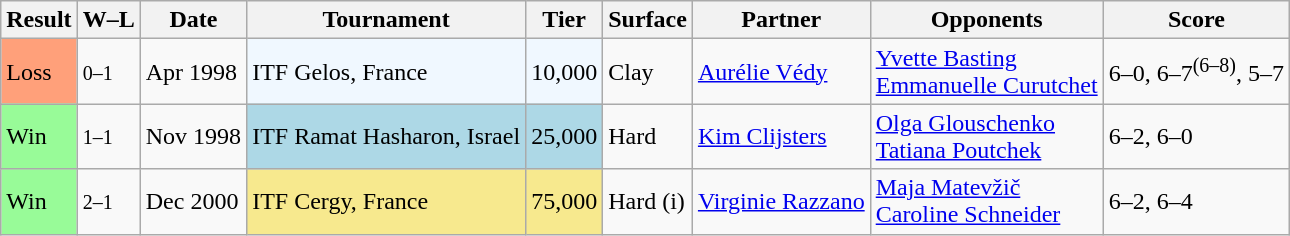<table class="wikitable sortable">
<tr>
<th>Result</th>
<th>W–L</th>
<th>Date</th>
<th>Tournament</th>
<th>Tier</th>
<th>Surface</th>
<th>Partner</th>
<th>Opponents</th>
<th>Score</th>
</tr>
<tr>
<td bgcolor="FFA07A">Loss</td>
<td><small>0–1</small></td>
<td>Apr 1998</td>
<td style="background:#f0f8ff;">ITF Gelos, France</td>
<td style="background:#f0f8ff;">10,000</td>
<td>Clay</td>
<td> <a href='#'>Aurélie Védy</a></td>
<td> <a href='#'>Yvette Basting</a> <br>  <a href='#'>Emmanuelle Curutchet</a></td>
<td>6–0, 6–7<sup>(6–8)</sup>, 5–7</td>
</tr>
<tr>
<td bgcolor="98FB98">Win</td>
<td><small>1–1</small></td>
<td>Nov 1998</td>
<td style="background:lightblue;">ITF Ramat Hasharon, Israel</td>
<td style="background:lightblue;">25,000</td>
<td>Hard</td>
<td> <a href='#'>Kim Clijsters</a></td>
<td> <a href='#'>Olga Glouschenko</a> <br>  <a href='#'>Tatiana Poutchek</a></td>
<td>6–2, 6–0</td>
</tr>
<tr>
<td bgcolor="98FB98">Win</td>
<td><small>2–1</small></td>
<td>Dec 2000</td>
<td style="background:#f7e98e;">ITF Cergy, France</td>
<td style="background:#f7e98e;">75,000</td>
<td>Hard (i)</td>
<td> <a href='#'>Virginie Razzano</a></td>
<td> <a href='#'>Maja Matevžič</a> <br>  <a href='#'>Caroline Schneider</a></td>
<td>6–2, 6–4</td>
</tr>
</table>
